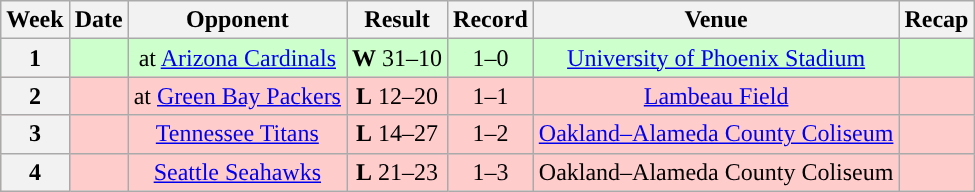<table class="wikitable" style="text-align:center">
<tr>
<th>Week</th>
<th>Date</th>
<th>Opponent</th>
<th>Result</th>
<th>Record</th>
<th>Venue</th>
<th>Recap</th>
</tr>
<tr style="background:#cfc">
<th>1</th>
<td></td>
<td>at <a href='#'>Arizona Cardinals</a></td>
<td><strong>W</strong> 31–10</td>
<td>1–0</td>
<td><a href='#'>University of Phoenix Stadium</a></td>
<td></td>
</tr>
<tr style="background:#fcc">
<th>2</th>
<td></td>
<td>at <a href='#'>Green Bay Packers</a></td>
<td><strong>L</strong> 12–20</td>
<td>1–1</td>
<td><a href='#'>Lambeau Field</a></td>
<td></td>
</tr>
<tr style="background:#fcc">
<th>3</th>
<td></td>
<td><a href='#'>Tennessee Titans</a></td>
<td><strong>L</strong> 14–27</td>
<td>1–2</td>
<td><a href='#'>Oakland–Alameda County Coliseum</a></td>
<td></td>
</tr>
<tr style="background:#fcc">
<th>4</th>
<td></td>
<td><a href='#'>Seattle Seahawks</a></td>
<td><strong>L</strong> 21–23</td>
<td>1–3</td>
<td>Oakland–Alameda County Coliseum</td>
<td></td>
</tr>
</table>
